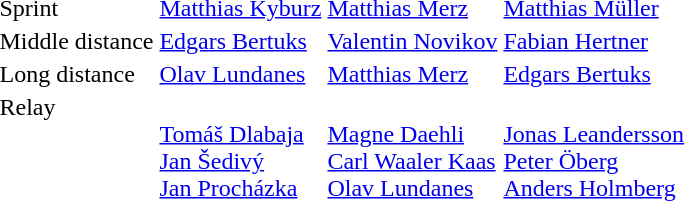<table>
<tr style="vertical-align:top">
<td style="white-space:nowrap">Sprint<br></td>
<td><a href='#'>Matthias Kyburz</a><br></td>
<td><a href='#'>Matthias Merz</a><br></td>
<td><a href='#'>Matthias Müller</a><br></td>
</tr>
<tr style="vertical-align:top">
<td style="white-space:nowrap">Middle distance<br></td>
<td><a href='#'>Edgars Bertuks</a><br></td>
<td><a href='#'>Valentin Novikov</a><br></td>
<td><a href='#'>Fabian Hertner</a><br></td>
</tr>
<tr style="vertical-align:top">
<td style="white-space:nowrap">Long distance<br></td>
<td><a href='#'>Olav Lundanes</a><br></td>
<td><a href='#'>Matthias Merz</a><br></td>
<td><a href='#'>Edgars Bertuks</a><br></td>
</tr>
<tr style="vertical-align:top">
<td style="white-space:nowrap">Relay<br></td>
<td><br><a href='#'>Tomáš Dlabaja</a><br><a href='#'>Jan Šedivý</a><br><a href='#'>Jan Procházka</a></td>
<td><br><a href='#'>Magne Daehli</a><br><a href='#'>Carl Waaler Kaas</a><br><a href='#'>Olav Lundanes</a></td>
<td><br><a href='#'>Jonas Leandersson</a><br><a href='#'>Peter Öberg</a><br><a href='#'>Anders Holmberg</a></td>
</tr>
</table>
